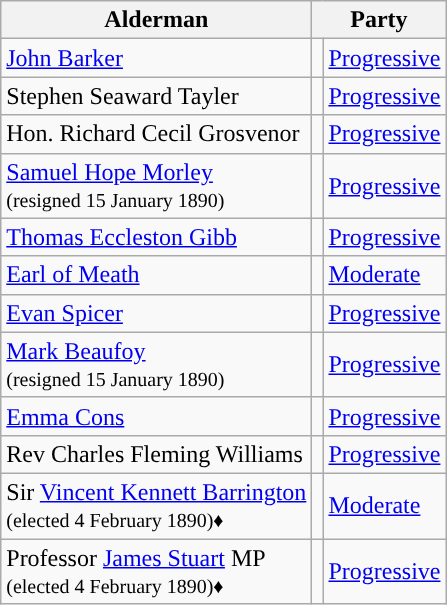<table class="wikitable">
<tr>
<th>Alderman</th>
<th colspan=2!>Party</th>
</tr>
<tr>
<td><a href='#'>John Barker</a></td>
<td style="background-color: "></td>
<td><a href='#'>Progressive</a></td>
</tr>
<tr>
<td>Stephen Seaward Tayler</td>
<td style="background-color: "></td>
<td><a href='#'>Progressive</a></td>
</tr>
<tr>
<td>Hon. Richard Cecil Grosvenor</td>
<td style="background-color: "></td>
<td><a href='#'>Progressive</a></td>
</tr>
<tr>
<td><a href='#'>Samuel Hope Morley</a><small><br>(resigned 15 January 1890)</small></td>
<td style="background-color: "></td>
<td><a href='#'>Progressive</a></td>
</tr>
<tr>
<td><a href='#'>Thomas Eccleston Gibb</a></td>
<td style="background-color: "></td>
<td><a href='#'>Progressive</a></td>
</tr>
<tr>
<td><a href='#'>Earl of Meath</a></td>
<td style="background-color: "></td>
<td><a href='#'>Moderate</a></td>
</tr>
<tr>
<td><a href='#'>Evan Spicer</a></td>
<td style="background-color: "></td>
<td><a href='#'>Progressive</a></td>
</tr>
<tr>
<td><a href='#'>Mark Beaufoy</a><small><br>(resigned 15 January 1890)</small></td>
<td style="background-color: "></td>
<td><a href='#'>Progressive</a></td>
</tr>
<tr>
<td><a href='#'>Emma Cons</a></td>
<td style="background-color: "></td>
<td><a href='#'>Progressive</a></td>
</tr>
<tr>
<td>Rev Charles Fleming Williams</td>
<td style="background-color: "></td>
<td><a href='#'>Progressive</a></td>
</tr>
<tr>
<td>Sir <a href='#'>Vincent Kennett Barrington</a><small><br>(elected 4 February 1890)♦</small></td>
<td style="background-color: "></td>
<td><a href='#'>Moderate</a></td>
</tr>
<tr>
<td>Professor <a href='#'>James Stuart</a> MP<small><br>(elected 4 February 1890)♦</small></td>
<td style="background-color: "></td>
<td><a href='#'>Progressive</a></td>
</tr>
</table>
